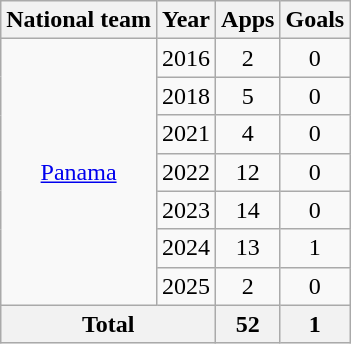<table class="wikitable" style="text-align:center">
<tr>
<th>National team</th>
<th>Year</th>
<th>Apps</th>
<th>Goals</th>
</tr>
<tr>
<td rowspan="7"><a href='#'>Panama</a></td>
<td>2016</td>
<td>2</td>
<td>0</td>
</tr>
<tr>
<td>2018</td>
<td>5</td>
<td>0</td>
</tr>
<tr>
<td>2021</td>
<td>4</td>
<td>0</td>
</tr>
<tr>
<td>2022</td>
<td>12</td>
<td>0</td>
</tr>
<tr>
<td>2023</td>
<td>14</td>
<td>0</td>
</tr>
<tr>
<td>2024</td>
<td>13</td>
<td>1</td>
</tr>
<tr>
<td>2025</td>
<td>2</td>
<td>0</td>
</tr>
<tr>
<th colspan="2">Total</th>
<th>52</th>
<th>1</th>
</tr>
</table>
